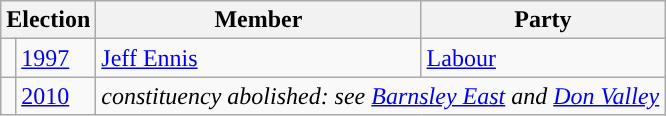<table class="wikitable">
<tr>
<th colspan="2">Election</th>
<th>Member </th>
<th>Party</th>
</tr>
<tr>
<td style="color:inherit;background-color: "></td>
<td><a href='#'>1997</a></td>
<td><a href='#'>Jeff Ennis</a></td>
<td><a href='#'>Labour</a></td>
</tr>
<tr>
<td></td>
<td><a href='#'>2010</a></td>
<td colspan="2"><em>constituency abolished: see <a href='#'>Barnsley East</a> and <a href='#'>Don Valley</a></em></td>
</tr>
</table>
